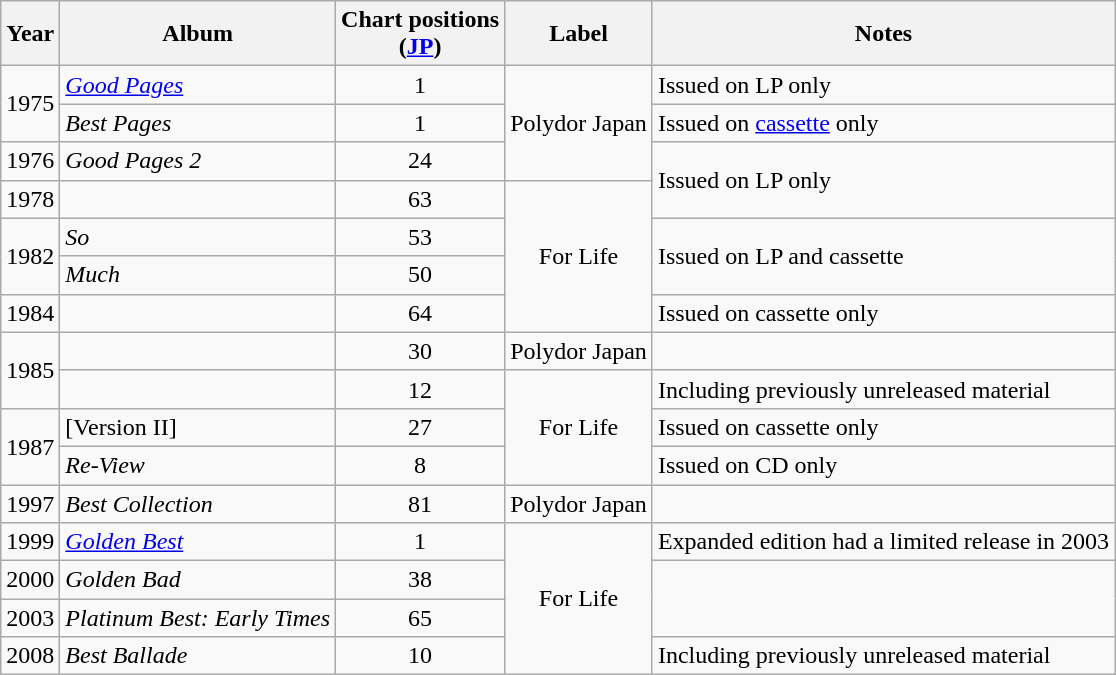<table class="wikitable">
<tr>
<th>Year</th>
<th>Album</th>
<th>Chart positions<br>(<a href='#'>JP</a>)</th>
<th>Label</th>
<th>Notes</th>
</tr>
<tr>
<td rowspan="2">1975</td>
<td><em><a href='#'>Good Pages</a></em></td>
<td align="center">1</td>
<td rowspan="3" align="center">Polydor Japan</td>
<td>Issued on LP only</td>
</tr>
<tr>
<td><em>Best Pages</em></td>
<td align="center">1</td>
<td>Issued on <a href='#'>cassette</a> only</td>
</tr>
<tr>
<td>1976</td>
<td><em>Good Pages 2</em></td>
<td align="center">24</td>
<td rowspan="2">Issued on LP only</td>
</tr>
<tr>
<td>1978</td>
<td></td>
<td align="center">63</td>
<td rowspan="4" align="center">For Life</td>
</tr>
<tr>
<td rowspan="2">1982</td>
<td><em>So</em></td>
<td align="center">53</td>
<td rowspan="2">Issued on LP and cassette</td>
</tr>
<tr>
<td><em>Much</em></td>
<td align="center">50</td>
</tr>
<tr>
<td>1984</td>
<td></td>
<td align="center">64</td>
<td>Issued on cassette only</td>
</tr>
<tr>
<td rowspan="2">1985</td>
<td></td>
<td align="center">30</td>
<td>Polydor Japan</td>
<td></td>
</tr>
<tr>
<td></td>
<td align="center">12</td>
<td rowspan="3" align="center">For Life</td>
<td>Including previously unreleased material</td>
</tr>
<tr>
<td rowspan="2">1987</td>
<td> [Version II]</td>
<td align="center">27</td>
<td>Issued on cassette only</td>
</tr>
<tr>
<td><em>Re-View</em></td>
<td align="center">8</td>
<td>Issued on CD only</td>
</tr>
<tr>
<td>1997</td>
<td><em>Best Collection</em></td>
<td align="center">81</td>
<td>Polydor Japan</td>
<td></td>
</tr>
<tr>
<td>1999</td>
<td><em><a href='#'>Golden Best</a></em></td>
<td align="center">1</td>
<td rowspan="4" align="center">For Life</td>
<td>Expanded edition had a limited release in 2003</td>
</tr>
<tr>
<td>2000</td>
<td><em>Golden Bad</em></td>
<td align="center">38</td>
<td rowspan="2" align="center"></td>
</tr>
<tr>
<td>2003</td>
<td><em>Platinum Best: Early Times</em></td>
<td align="center">65</td>
</tr>
<tr>
<td>2008</td>
<td><em>Best Ballade</em></td>
<td align="center">10</td>
<td>Including previously unreleased material</td>
</tr>
</table>
